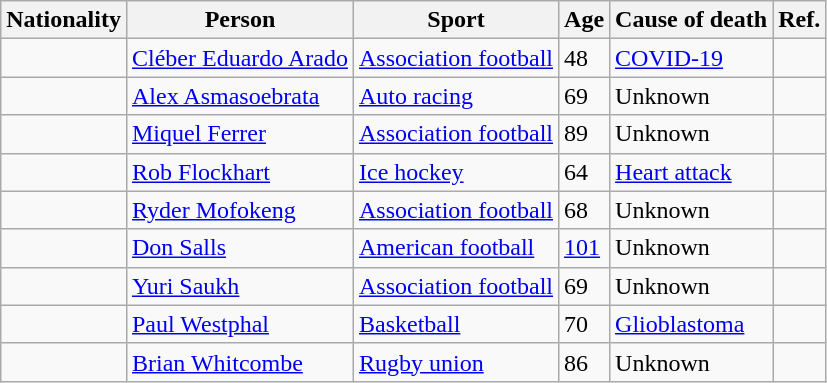<table class="wikitable source">
<tr>
<th>Nationality</th>
<th>Person</th>
<th>Sport</th>
<th>Age</th>
<th>Cause of death</th>
<th>Ref.</th>
</tr>
<tr>
<td></td>
<td><a href='#'>Cléber Eduardo Arado</a></td>
<td><a href='#'>Association football</a></td>
<td>48</td>
<td><a href='#'>COVID-19</a></td>
<td></td>
</tr>
<tr>
<td></td>
<td><a href='#'>Alex Asmasoebrata</a></td>
<td><a href='#'>Auto racing</a></td>
<td>69</td>
<td>Unknown</td>
<td></td>
</tr>
<tr>
<td></td>
<td><a href='#'>Miquel Ferrer</a></td>
<td><a href='#'>Association football</a></td>
<td>89</td>
<td>Unknown</td>
<td></td>
</tr>
<tr>
<td></td>
<td><a href='#'>Rob Flockhart</a></td>
<td><a href='#'>Ice hockey</a></td>
<td>64</td>
<td><a href='#'>Heart attack</a></td>
<td></td>
</tr>
<tr>
<td></td>
<td><a href='#'>Ryder Mofokeng</a></td>
<td><a href='#'>Association football</a></td>
<td>68</td>
<td>Unknown</td>
<td></td>
</tr>
<tr>
<td></td>
<td><a href='#'>Don Salls</a></td>
<td><a href='#'>American football</a></td>
<td><a href='#'>101</a></td>
<td>Unknown</td>
<td></td>
</tr>
<tr>
<td></td>
<td><a href='#'>Yuri Saukh</a></td>
<td><a href='#'>Association football</a></td>
<td>69</td>
<td>Unknown</td>
<td></td>
</tr>
<tr>
<td></td>
<td><a href='#'>Paul Westphal</a></td>
<td><a href='#'>Basketball</a></td>
<td>70</td>
<td><a href='#'>Glioblastoma</a></td>
<td></td>
</tr>
<tr>
<td></td>
<td><a href='#'>Brian Whitcombe</a></td>
<td><a href='#'>Rugby union</a></td>
<td>86</td>
<td>Unknown</td>
<td></td>
</tr>
</table>
